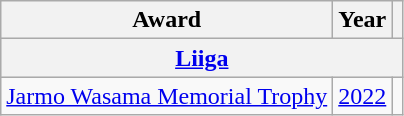<table class="wikitable">
<tr>
<th>Award</th>
<th>Year</th>
<th></th>
</tr>
<tr ALIGN="center" bgcolor="#e0e0e0">
<th colspan="3"><a href='#'>Liiga</a></th>
</tr>
<tr>
<td><a href='#'>Jarmo Wasama Memorial Trophy</a></td>
<td><a href='#'>2022</a></td>
<td></td>
</tr>
</table>
